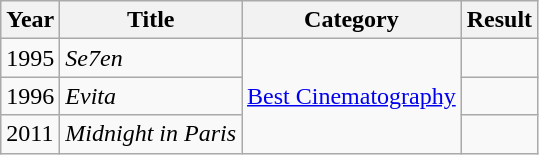<table class="wikitable">
<tr>
<th>Year</th>
<th>Title</th>
<th>Category</th>
<th>Result</th>
</tr>
<tr>
<td>1995</td>
<td><em>Se7en</em></td>
<td rowspan=3><a href='#'>Best Cinematography</a></td>
<td></td>
</tr>
<tr>
<td>1996</td>
<td><em>Evita</em></td>
<td></td>
</tr>
<tr>
<td>2011</td>
<td><em>Midnight in Paris</em></td>
<td></td>
</tr>
</table>
